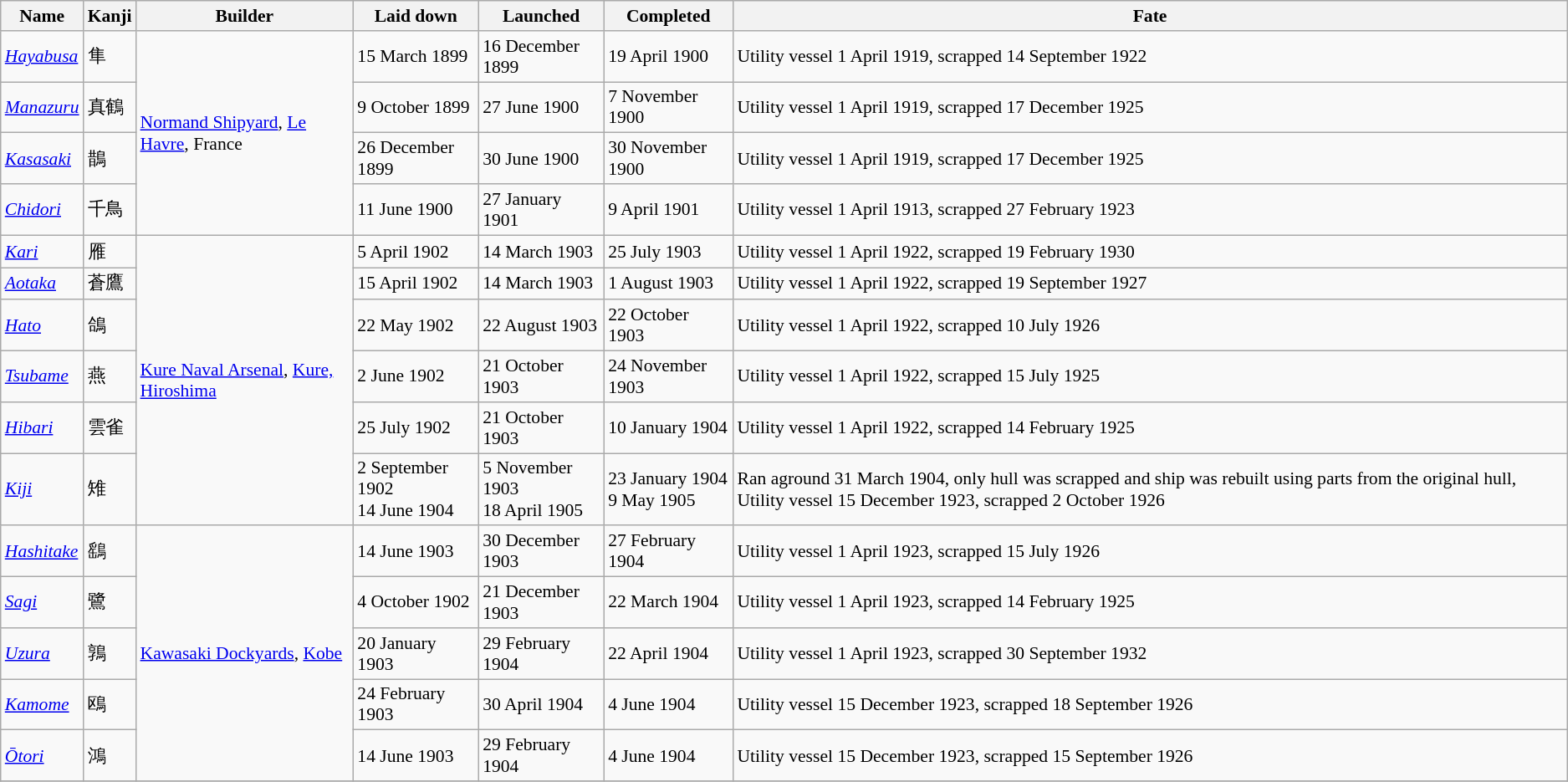<table class="wikitable" style="font-size:90%;">
<tr>
<th>Name</th>
<th>Kanji</th>
<th>Builder</th>
<th>Laid down</th>
<th>Launched</th>
<th>Completed</th>
<th>Fate</th>
</tr>
<tr>
<td><a href='#'><em>Hayabusa</em></a></td>
<td>隼</td>
<td rowspan=4><a href='#'>Normand Shipyard</a>, <a href='#'>Le Havre</a>, France</td>
<td>15 March 1899</td>
<td>16 December 1899</td>
<td>19 April 1900</td>
<td>Utility vessel 1 April 1919, scrapped 14 September 1922</td>
</tr>
<tr>
<td><a href='#'><em>Manazuru</em></a></td>
<td>真鶴</td>
<td>9 October 1899</td>
<td>27 June 1900</td>
<td>7 November 1900</td>
<td>Utility vessel 1 April 1919, scrapped 17 December 1925</td>
</tr>
<tr>
<td><a href='#'><em>Kasasaki</em></a></td>
<td>鵲</td>
<td>26 December 1899</td>
<td>30 June 1900</td>
<td>30 November 1900</td>
<td>Utility vessel 1 April 1919, scrapped 17 December 1925</td>
</tr>
<tr>
<td><a href='#'><em>Chidori</em></a></td>
<td>千鳥</td>
<td>11 June 1900</td>
<td>27 January 1901</td>
<td>9 April 1901</td>
<td>Utility vessel 1 April 1913, scrapped 27 February 1923</td>
</tr>
<tr>
<td><a href='#'><em>Kari</em></a></td>
<td>雁</td>
<td rowspan=6><a href='#'>Kure Naval Arsenal</a>, <a href='#'>Kure, Hiroshima</a></td>
<td>5 April 1902</td>
<td>14 March 1903</td>
<td>25 July 1903</td>
<td>Utility vessel 1 April 1922, scrapped 19 February 1930</td>
</tr>
<tr>
<td><a href='#'><em>Aotaka</em></a></td>
<td>蒼鷹</td>
<td>15 April 1902</td>
<td>14 March 1903</td>
<td>1 August 1903</td>
<td>Utility vessel 1 April 1922, scrapped 19 September 1927</td>
</tr>
<tr>
<td><a href='#'><em>Hato</em></a></td>
<td>鴿</td>
<td>22 May 1902</td>
<td>22 August 1903</td>
<td>22 October 1903</td>
<td>Utility vessel 1 April 1922, scrapped 10 July 1926</td>
</tr>
<tr>
<td><a href='#'><em>Tsubame</em></a></td>
<td>燕</td>
<td>2 June 1902</td>
<td>21 October 1903</td>
<td>24 November 1903</td>
<td>Utility vessel 1 April 1922, scrapped 15 July 1925</td>
</tr>
<tr>
<td><a href='#'><em>Hibari</em></a></td>
<td>雲雀</td>
<td>25 July 1902</td>
<td>21 October 1903</td>
<td>10 January 1904</td>
<td>Utility vessel 1 April 1922, scrapped 14 February 1925</td>
</tr>
<tr>
<td><a href='#'><em>Kiji</em></a></td>
<td>雉</td>
<td>2 September 1902<br>14 June 1904</td>
<td>5 November 1903<br>18 April 1905</td>
<td>23 January 1904<br>9 May 1905</td>
<td>Ran aground 31 March 1904, only hull was scrapped and ship was rebuilt using parts from the original hull, Utility vessel 15 December 1923, scrapped 2 October 1926</td>
</tr>
<tr>
<td><a href='#'><em>Hashitake</em></a></td>
<td>鷂</td>
<td rowspan=5><a href='#'>Kawasaki Dockyards</a>, <a href='#'>Kobe</a></td>
<td>14 June 1903</td>
<td>30 December 1903</td>
<td>27 February 1904</td>
<td>Utility vessel 1 April 1923, scrapped 15 July 1926</td>
</tr>
<tr>
<td><a href='#'><em>Sagi</em></a></td>
<td>鷺</td>
<td>4 October 1902</td>
<td>21 December 1903</td>
<td>22 March 1904</td>
<td>Utility vessel 1 April 1923, scrapped 14 February 1925</td>
</tr>
<tr>
<td><a href='#'><em>Uzura</em></a></td>
<td>鶉</td>
<td>20 January 1903</td>
<td>29 February 1904</td>
<td>22 April 1904</td>
<td>Utility vessel 1 April 1923, scrapped 30 September 1932</td>
</tr>
<tr>
<td><a href='#'><em>Kamome</em></a></td>
<td>鴎</td>
<td>24 February 1903</td>
<td>30 April 1904</td>
<td>4 June 1904</td>
<td>Utility vessel 15 December 1923, scrapped 18 September 1926</td>
</tr>
<tr>
<td><a href='#'><em>Ōtori</em></a></td>
<td>鴻</td>
<td>14 June 1903</td>
<td>29 February 1904</td>
<td>4 June 1904</td>
<td>Utility vessel 15 December 1923, scrapped 15 September 1926</td>
</tr>
<tr>
</tr>
</table>
